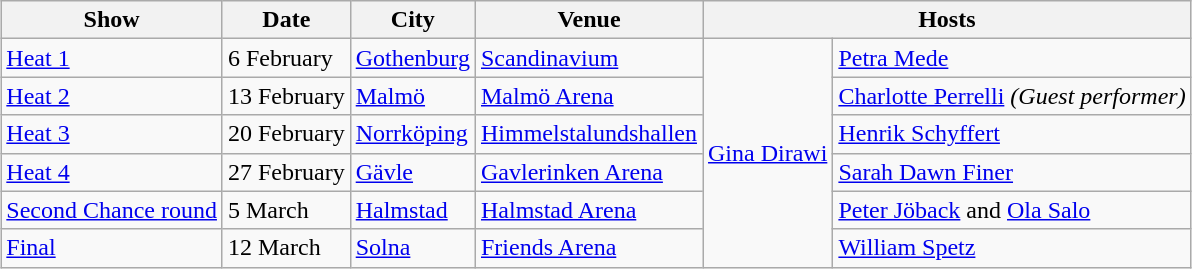<table class="wikitable" style="margin: 1em auto 1em auto">
<tr>
<th>Show</th>
<th>Date</th>
<th>City</th>
<th>Venue</th>
<th colspan="2">Hosts</th>
</tr>
<tr>
<td><a href='#'>Heat 1</a></td>
<td>6 February</td>
<td><a href='#'>Gothenburg</a></td>
<td><a href='#'>Scandinavium</a></td>
<td rowspan="6"><a href='#'>Gina Dirawi</a></td>
<td><a href='#'>Petra Mede</a></td>
</tr>
<tr>
<td><a href='#'>Heat 2</a></td>
<td>13 February</td>
<td><a href='#'>Malmö</a></td>
<td><a href='#'>Malmö Arena</a></td>
<td><a href='#'>Charlotte Perrelli</a> <em>(Guest performer)</em></td>
</tr>
<tr>
<td><a href='#'>Heat 3</a></td>
<td>20 February</td>
<td><a href='#'>Norrköping</a></td>
<td><a href='#'>Himmelstalundshallen</a></td>
<td><a href='#'>Henrik Schyffert</a></td>
</tr>
<tr>
<td><a href='#'>Heat 4</a></td>
<td>27 February</td>
<td><a href='#'>Gävle</a></td>
<td><a href='#'>Gavlerinken Arena</a></td>
<td><a href='#'>Sarah Dawn Finer</a></td>
</tr>
<tr>
<td><a href='#'>Second Chance round</a></td>
<td>5 March</td>
<td><a href='#'>Halmstad</a></td>
<td><a href='#'>Halmstad Arena</a></td>
<td><a href='#'>Peter Jöback</a> and <a href='#'>Ola Salo</a></td>
</tr>
<tr>
<td><a href='#'>Final</a></td>
<td>12 March</td>
<td><a href='#'>Solna</a></td>
<td><a href='#'>Friends Arena</a></td>
<td><a href='#'>William Spetz</a></td>
</tr>
</table>
